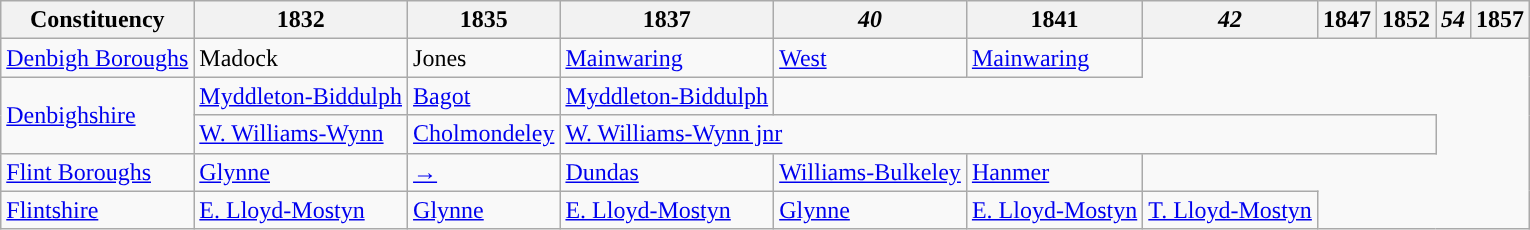<table class="wikitable">
<tr>
<th>Constituency</th>
<th>1832</th>
<th>1835</th>
<th>1837</th>
<th><em>40</em></th>
<th>1841</th>
<th><em>42</em></th>
<th>1847</th>
<th>1852</th>
<th><em>54</em></th>
<th>1857</th>
</tr>
<tr>
<td><a href='#'>Denbigh Boroughs</a></td>
<td>Madock</td>
<td>Jones</td>
<td><a href='#'>Mainwaring</a></td>
<td><a href='#'>West</a></td>
<td><a href='#'>Mainwaring</a></td>
</tr>
<tr>
<td rowspan="2"><a href='#'>Denbighshire</a></td>
<td><a href='#'>Myddleton-Biddulph</a></td>
<td><a href='#'>Bagot</a></td>
<td><a href='#'>Myddleton-Biddulph</a></td>
</tr>
<tr>
<td><a href='#'>W. Williams-Wynn</a></td>
<td><a href='#'>Cholmondeley</a></td>
<td colspan="6"><a href='#'>W. Williams-Wynn jnr</a></td>
</tr>
<tr>
<td><a href='#'>Flint Boroughs</a></td>
<td><a href='#'>Glynne</a></td>
<td><a href='#'>→</a></td>
<td><a href='#'>Dundas</a></td>
<td><a href='#'>Williams-Bulkeley</a></td>
<td><a href='#'>Hanmer</a></td>
</tr>
<tr>
<td><a href='#'>Flintshire</a></td>
<td><a href='#'>E. Lloyd-Mostyn</a></td>
<td><a href='#'>Glynne</a></td>
<td><a href='#'>E. Lloyd-Mostyn</a></td>
<td><a href='#'>Glynne</a></td>
<td><a href='#'>E. Lloyd-Mostyn</a></td>
<td><a href='#'>T. Lloyd-Mostyn</a></td>
</tr>
</table>
